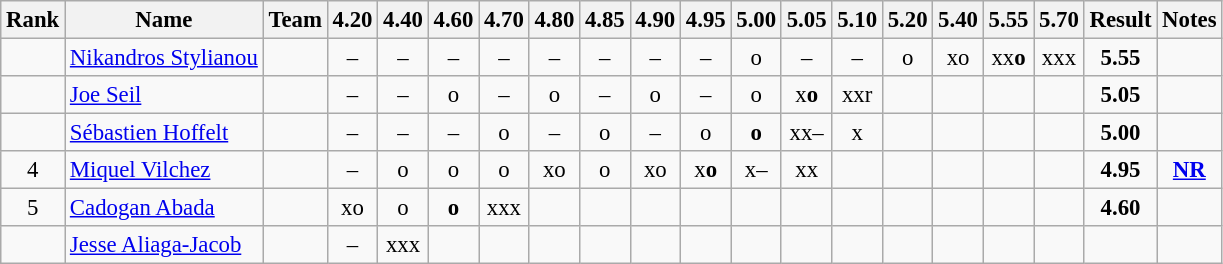<table class="wikitable sortable" style="text-align:center;font-size:95%">
<tr>
<th>Rank</th>
<th>Name</th>
<th>Team</th>
<th>4.20</th>
<th>4.40</th>
<th>4.60</th>
<th>4.70</th>
<th>4.80</th>
<th>4.85</th>
<th>4.90</th>
<th>4.95</th>
<th>5.00</th>
<th>5.05</th>
<th>5.10</th>
<th>5.20</th>
<th>5.40</th>
<th>5.55</th>
<th>5.70</th>
<th>Result</th>
<th>Notes</th>
</tr>
<tr>
<td></td>
<td align="left"><a href='#'>Nikandros Stylianou</a></td>
<td align=left></td>
<td>–</td>
<td>–</td>
<td>–</td>
<td>–</td>
<td>–</td>
<td>–</td>
<td>–</td>
<td>–</td>
<td>o</td>
<td>–</td>
<td>–</td>
<td>o</td>
<td>xo</td>
<td>xx<strong>o</strong></td>
<td>xxx</td>
<td><strong>5.55</strong></td>
<td></td>
</tr>
<tr>
<td></td>
<td align="left"><a href='#'>Joe Seil</a></td>
<td align=left></td>
<td>–</td>
<td>–</td>
<td>o</td>
<td>–</td>
<td>o</td>
<td>–</td>
<td>o</td>
<td>–</td>
<td>o</td>
<td>x<strong>o</strong></td>
<td>xxr</td>
<td></td>
<td></td>
<td></td>
<td></td>
<td><strong>5.05</strong></td>
<td></td>
</tr>
<tr>
<td></td>
<td align="left"><a href='#'>Sébastien Hoffelt</a></td>
<td align=left></td>
<td>–</td>
<td>–</td>
<td>–</td>
<td>o</td>
<td>–</td>
<td>o</td>
<td>–</td>
<td>o</td>
<td><strong>o</strong></td>
<td>xx–</td>
<td>x</td>
<td></td>
<td></td>
<td></td>
<td></td>
<td><strong>5.00</strong></td>
<td></td>
</tr>
<tr>
<td>4</td>
<td align="left"><a href='#'>Miquel Vilchez</a></td>
<td align=left></td>
<td>–</td>
<td>o</td>
<td>o</td>
<td>o</td>
<td>xo</td>
<td>o</td>
<td>xo</td>
<td>x<strong>o</strong></td>
<td>x–</td>
<td>xx</td>
<td></td>
<td></td>
<td></td>
<td></td>
<td></td>
<td><strong>4.95</strong></td>
<td><strong><a href='#'>NR</a></strong></td>
</tr>
<tr>
<td>5</td>
<td align="left"><a href='#'>Cadogan Abada</a></td>
<td align=left></td>
<td>xo</td>
<td>o</td>
<td><strong>o</strong></td>
<td>xxx</td>
<td></td>
<td></td>
<td></td>
<td></td>
<td></td>
<td></td>
<td></td>
<td></td>
<td></td>
<td></td>
<td></td>
<td><strong>4.60</strong></td>
<td></td>
</tr>
<tr>
<td></td>
<td align="left"><a href='#'>Jesse Aliaga-Jacob</a></td>
<td align=left></td>
<td>–</td>
<td>xxx</td>
<td></td>
<td></td>
<td></td>
<td></td>
<td></td>
<td></td>
<td></td>
<td></td>
<td></td>
<td></td>
<td></td>
<td></td>
<td></td>
<td><strong></strong></td>
<td></td>
</tr>
</table>
